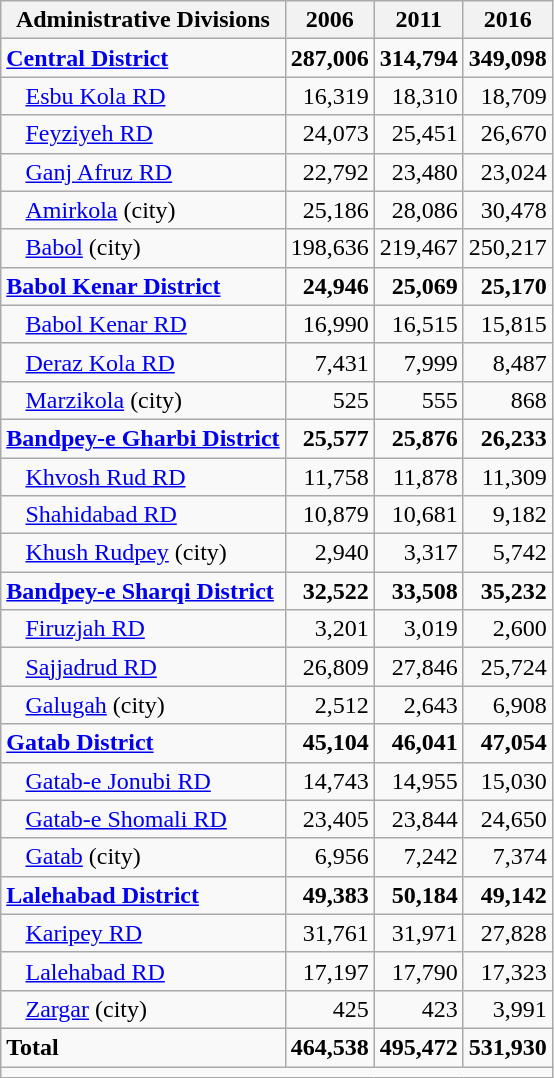<table class="wikitable">
<tr>
<th>Administrative Divisions</th>
<th>2006</th>
<th>2011</th>
<th>2016</th>
</tr>
<tr>
<td><strong><a href='#'>Central District</a></strong></td>
<td style="text-align: right;"><strong>287,006</strong></td>
<td style="text-align: right;"><strong>314,794</strong></td>
<td style="text-align: right;"><strong>349,098</strong></td>
</tr>
<tr>
<td style="padding-left: 1em;"><a href='#'>Esbu Kola RD</a></td>
<td style="text-align: right;">16,319</td>
<td style="text-align: right;">18,310</td>
<td style="text-align: right;">18,709</td>
</tr>
<tr>
<td style="padding-left: 1em;"><a href='#'>Feyziyeh RD</a></td>
<td style="text-align: right;">24,073</td>
<td style="text-align: right;">25,451</td>
<td style="text-align: right;">26,670</td>
</tr>
<tr>
<td style="padding-left: 1em;"><a href='#'>Ganj Afruz RD</a></td>
<td style="text-align: right;">22,792</td>
<td style="text-align: right;">23,480</td>
<td style="text-align: right;">23,024</td>
</tr>
<tr>
<td style="padding-left: 1em;"><a href='#'>Amirkola</a> (city)</td>
<td style="text-align: right;">25,186</td>
<td style="text-align: right;">28,086</td>
<td style="text-align: right;">30,478</td>
</tr>
<tr>
<td style="padding-left: 1em;"><a href='#'>Babol</a> (city)</td>
<td style="text-align: right;">198,636</td>
<td style="text-align: right;">219,467</td>
<td style="text-align: right;">250,217</td>
</tr>
<tr>
<td><strong><a href='#'>Babol Kenar District</a></strong></td>
<td style="text-align: right;"><strong>24,946</strong></td>
<td style="text-align: right;"><strong>25,069</strong></td>
<td style="text-align: right;"><strong>25,170</strong></td>
</tr>
<tr>
<td style="padding-left: 1em;"><a href='#'>Babol Kenar RD</a></td>
<td style="text-align: right;">16,990</td>
<td style="text-align: right;">16,515</td>
<td style="text-align: right;">15,815</td>
</tr>
<tr>
<td style="padding-left: 1em;"><a href='#'>Deraz Kola RD</a></td>
<td style="text-align: right;">7,431</td>
<td style="text-align: right;">7,999</td>
<td style="text-align: right;">8,487</td>
</tr>
<tr>
<td style="padding-left: 1em;"><a href='#'>Marzikola</a> (city)</td>
<td style="text-align: right;">525</td>
<td style="text-align: right;">555</td>
<td style="text-align: right;">868</td>
</tr>
<tr>
<td><strong><a href='#'>Bandpey-e Gharbi District</a></strong></td>
<td style="text-align: right;"><strong>25,577</strong></td>
<td style="text-align: right;"><strong>25,876</strong></td>
<td style="text-align: right;"><strong>26,233</strong></td>
</tr>
<tr>
<td style="padding-left: 1em;"><a href='#'>Khvosh Rud RD</a></td>
<td style="text-align: right;">11,758</td>
<td style="text-align: right;">11,878</td>
<td style="text-align: right;">11,309</td>
</tr>
<tr>
<td style="padding-left: 1em;"><a href='#'>Shahidabad RD</a></td>
<td style="text-align: right;">10,879</td>
<td style="text-align: right;">10,681</td>
<td style="text-align: right;">9,182</td>
</tr>
<tr>
<td style="padding-left: 1em;"><a href='#'>Khush Rudpey</a> (city)</td>
<td style="text-align: right;">2,940</td>
<td style="text-align: right;">3,317</td>
<td style="text-align: right;">5,742</td>
</tr>
<tr>
<td><strong><a href='#'>Bandpey-e Sharqi District</a></strong></td>
<td style="text-align: right;"><strong>32,522</strong></td>
<td style="text-align: right;"><strong>33,508</strong></td>
<td style="text-align: right;"><strong>35,232</strong></td>
</tr>
<tr>
<td style="padding-left: 1em;"><a href='#'>Firuzjah RD</a></td>
<td style="text-align: right;">3,201</td>
<td style="text-align: right;">3,019</td>
<td style="text-align: right;">2,600</td>
</tr>
<tr>
<td style="padding-left: 1em;"><a href='#'>Sajjadrud RD</a></td>
<td style="text-align: right;">26,809</td>
<td style="text-align: right;">27,846</td>
<td style="text-align: right;">25,724</td>
</tr>
<tr>
<td style="padding-left: 1em;"><a href='#'>Galugah</a> (city)</td>
<td style="text-align: right;">2,512</td>
<td style="text-align: right;">2,643</td>
<td style="text-align: right;">6,908</td>
</tr>
<tr>
<td><strong><a href='#'>Gatab District</a></strong></td>
<td style="text-align: right;"><strong>45,104</strong></td>
<td style="text-align: right;"><strong>46,041</strong></td>
<td style="text-align: right;"><strong>47,054</strong></td>
</tr>
<tr>
<td style="padding-left: 1em;"><a href='#'>Gatab-e Jonubi RD</a></td>
<td style="text-align: right;">14,743</td>
<td style="text-align: right;">14,955</td>
<td style="text-align: right;">15,030</td>
</tr>
<tr>
<td style="padding-left: 1em;"><a href='#'>Gatab-e Shomali RD</a></td>
<td style="text-align: right;">23,405</td>
<td style="text-align: right;">23,844</td>
<td style="text-align: right;">24,650</td>
</tr>
<tr>
<td style="padding-left: 1em;"><a href='#'>Gatab</a> (city)</td>
<td style="text-align: right;">6,956</td>
<td style="text-align: right;">7,242</td>
<td style="text-align: right;">7,374</td>
</tr>
<tr>
<td><strong><a href='#'>Lalehabad District</a></strong></td>
<td style="text-align: right;"><strong>49,383</strong></td>
<td style="text-align: right;"><strong>50,184</strong></td>
<td style="text-align: right;"><strong>49,142</strong></td>
</tr>
<tr>
<td style="padding-left: 1em;"><a href='#'>Karipey RD</a></td>
<td style="text-align: right;">31,761</td>
<td style="text-align: right;">31,971</td>
<td style="text-align: right;">27,828</td>
</tr>
<tr>
<td style="padding-left: 1em;"><a href='#'>Lalehabad RD</a></td>
<td style="text-align: right;">17,197</td>
<td style="text-align: right;">17,790</td>
<td style="text-align: right;">17,323</td>
</tr>
<tr>
<td style="padding-left: 1em;"><a href='#'>Zargar</a> (city)</td>
<td style="text-align: right;">425</td>
<td style="text-align: right;">423</td>
<td style="text-align: right;">3,991</td>
</tr>
<tr>
<td><strong>Total</strong></td>
<td style="text-align: right;"><strong>464,538</strong></td>
<td style="text-align: right;"><strong>495,472</strong></td>
<td style="text-align: right;"><strong>531,930</strong></td>
</tr>
<tr>
<td colspan=4></td>
</tr>
</table>
